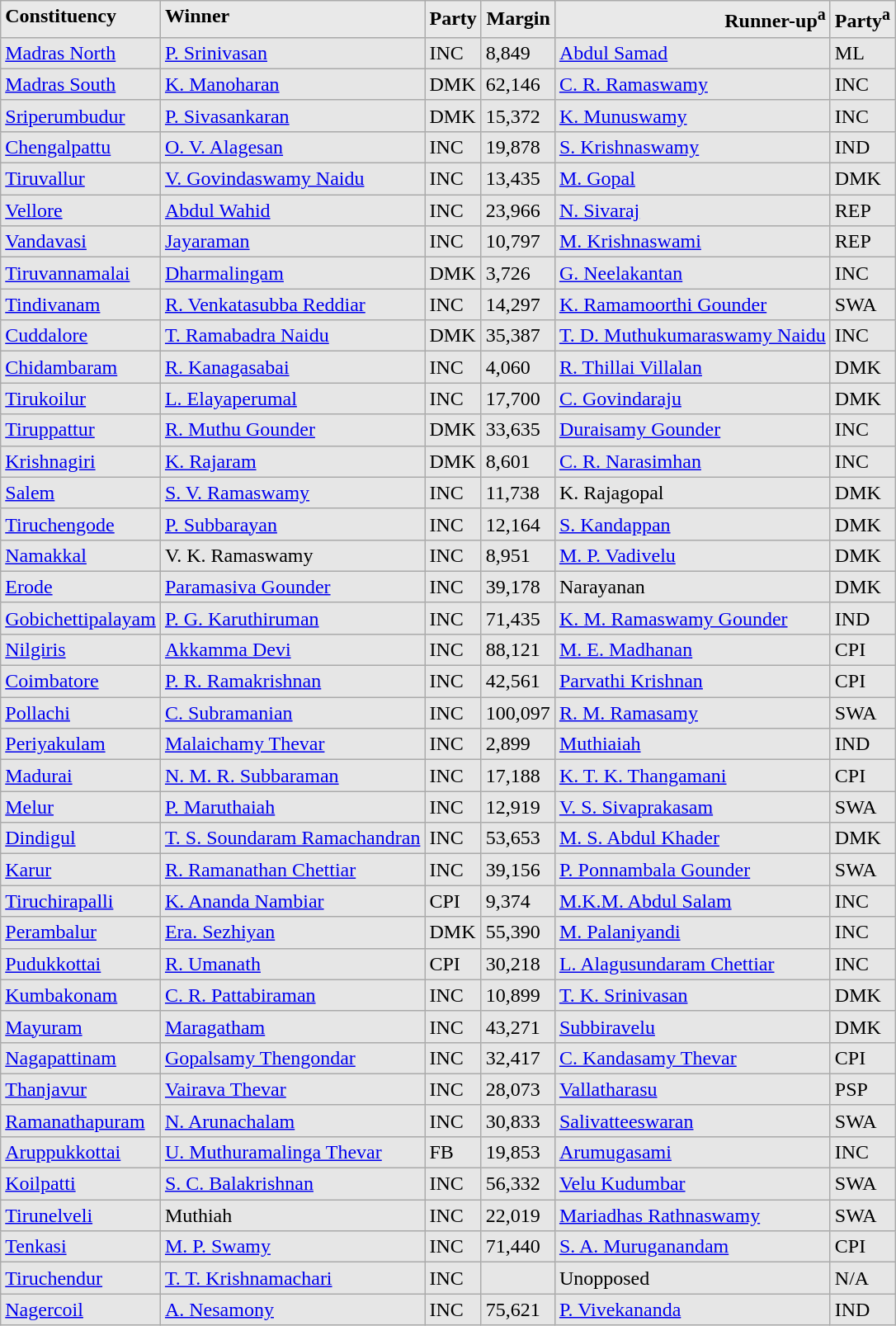<table class="wikitable sortable">
<tr ">
<th style="text-align:left; background:#e9e9e9; vertical-align:top;">Constituency</th>
<th style="text-align:left; background:#e9e9e9; vertical-align:top;">Winner</th>
<th style="background:#e9e9e9; text-align:right;">Party</th>
<th style="background:#e9e9e9; text-align:right;">Margin</th>
<th style="background:#e9e9e9; text-align:right;">Runner-up<sup>a</sup></th>
<th style="background:#e9e9e9; text-align:right;">Party<sup>a</sup></th>
</tr>
<tr style="background:#e6e6e6;">
<td><a href='#'>Madras North</a></td>
<td><a href='#'>P. Srinivasan</a></td>
<td>INC</td>
<td>8,849</td>
<td><a href='#'>Abdul Samad</a></td>
<td>ML</td>
</tr>
<tr style="background:#e6e6e6;">
<td><a href='#'>Madras South</a></td>
<td><a href='#'>K. Manoharan</a></td>
<td>DMK</td>
<td>62,146</td>
<td><a href='#'>C. R. Ramaswamy</a></td>
<td>INC</td>
</tr>
<tr style="background:#e6e6e6;">
<td><a href='#'>Sriperumbudur</a></td>
<td><a href='#'>P. Sivasankaran</a></td>
<td>DMK</td>
<td>15,372</td>
<td><a href='#'>K. Munuswamy</a></td>
<td>INC</td>
</tr>
<tr style="background:#e6e6e6;">
<td><a href='#'>Chengalpattu</a></td>
<td><a href='#'>O. V. Alagesan</a></td>
<td>INC</td>
<td>19,878</td>
<td><a href='#'>S. Krishnaswamy</a></td>
<td>IND</td>
</tr>
<tr style="background:#e6e6e6;">
<td><a href='#'>Tiruvallur</a></td>
<td><a href='#'>V. Govindaswamy Naidu</a></td>
<td>INC</td>
<td>13,435</td>
<td><a href='#'>M. Gopal</a></td>
<td>DMK</td>
</tr>
<tr style="background:#e6e6e6;">
<td><a href='#'>Vellore</a></td>
<td><a href='#'>Abdul Wahid</a></td>
<td>INC</td>
<td>23,966</td>
<td><a href='#'>N. Sivaraj</a></td>
<td>REP</td>
</tr>
<tr style="background:#e6e6e6;">
<td><a href='#'>Vandavasi</a></td>
<td><a href='#'>Jayaraman</a></td>
<td>INC</td>
<td>10,797</td>
<td><a href='#'>M. Krishnaswami</a></td>
<td>REP</td>
</tr>
<tr style="background:#e6e6e6;">
<td><a href='#'>Tiruvannamalai</a></td>
<td><a href='#'>Dharmalingam</a></td>
<td>DMK</td>
<td>3,726</td>
<td><a href='#'>G. Neelakantan</a></td>
<td>INC</td>
</tr>
<tr style="background:#e6e6e6;">
<td><a href='#'>Tindivanam</a></td>
<td><a href='#'>R. Venkatasubba Reddiar</a></td>
<td>INC</td>
<td>14,297</td>
<td><a href='#'>K. Ramamoorthi Gounder</a></td>
<td>SWA</td>
</tr>
<tr style="background:#e6e6e6;">
<td><a href='#'>Cuddalore</a></td>
<td><a href='#'>T. Ramabadra Naidu</a></td>
<td>DMK</td>
<td>35,387</td>
<td><a href='#'>T. D. Muthukumaraswamy Naidu</a></td>
<td>INC</td>
</tr>
<tr style="background:#e6e6e6;">
<td><a href='#'>Chidambaram</a></td>
<td><a href='#'>R. Kanagasabai</a></td>
<td>INC</td>
<td>4,060</td>
<td><a href='#'>R. Thillai Villalan</a></td>
<td>DMK</td>
</tr>
<tr style="background:#e6e6e6;">
<td><a href='#'>Tirukoilur</a></td>
<td><a href='#'>L. Elayaperumal</a></td>
<td>INC</td>
<td>17,700</td>
<td><a href='#'>C. Govindaraju</a></td>
<td>DMK</td>
</tr>
<tr style="background:#e6e6e6;">
<td><a href='#'>Tiruppattur</a></td>
<td><a href='#'>R. Muthu Gounder</a></td>
<td>DMK</td>
<td>33,635</td>
<td><a href='#'>Duraisamy Gounder</a></td>
<td>INC</td>
</tr>
<tr style="background:#e6e6e6;">
<td><a href='#'>Krishnagiri</a></td>
<td><a href='#'>K. Rajaram</a></td>
<td>DMK</td>
<td>8,601</td>
<td><a href='#'>C. R. Narasimhan</a></td>
<td>INC</td>
</tr>
<tr style="background:#e6e6e6;">
<td><a href='#'>Salem</a></td>
<td><a href='#'>S. V. Ramaswamy</a></td>
<td>INC</td>
<td>11,738</td>
<td>K. Rajagopal</td>
<td>DMK</td>
</tr>
<tr style="background:#e6e6e6;">
<td><a href='#'>Tiruchengode</a></td>
<td><a href='#'>P. Subbarayan</a></td>
<td>INC</td>
<td>12,164</td>
<td><a href='#'>S. Kandappan</a></td>
<td>DMK</td>
</tr>
<tr style="background:#e6e6e6;">
<td><a href='#'>Namakkal</a></td>
<td>V. K. Ramaswamy</td>
<td>INC</td>
<td>8,951</td>
<td><a href='#'>M. P. Vadivelu</a></td>
<td>DMK</td>
</tr>
<tr style="background:#e6e6e6;">
<td><a href='#'>Erode</a></td>
<td><a href='#'>Paramasiva Gounder</a></td>
<td>INC</td>
<td>39,178</td>
<td>Narayanan</td>
<td>DMK</td>
</tr>
<tr style="background:#e6e6e6;">
<td><a href='#'>Gobichettipalayam</a></td>
<td><a href='#'>P. G. Karuthiruman</a></td>
<td>INC</td>
<td>71,435</td>
<td><a href='#'>K. M. Ramaswamy Gounder</a></td>
<td>IND</td>
</tr>
<tr style="background:#e6e6e6;">
<td><a href='#'>Nilgiris</a></td>
<td><a href='#'>Akkamma Devi</a></td>
<td>INC</td>
<td>88,121</td>
<td><a href='#'>M. E. Madhanan</a></td>
<td>CPI</td>
</tr>
<tr style="background:#e6e6e6;">
<td><a href='#'>Coimbatore</a></td>
<td><a href='#'>P. R. Ramakrishnan</a></td>
<td>INC</td>
<td>42,561</td>
<td><a href='#'>Parvathi Krishnan</a></td>
<td>CPI</td>
</tr>
<tr style="background:#e6e6e6;">
<td><a href='#'>Pollachi</a></td>
<td><a href='#'>C. Subramanian</a></td>
<td>INC</td>
<td>100,097</td>
<td><a href='#'>R. M. Ramasamy</a></td>
<td>SWA</td>
</tr>
<tr style="background:#e6e6e6;">
<td><a href='#'>Periyakulam</a></td>
<td><a href='#'>Malaichamy Thevar</a></td>
<td>INC</td>
<td>2,899</td>
<td><a href='#'>Muthiaiah</a></td>
<td>IND</td>
</tr>
<tr style="background:#e6e6e6;">
<td><a href='#'>Madurai</a></td>
<td><a href='#'>N. M. R. Subbaraman</a></td>
<td>INC</td>
<td>17,188</td>
<td><a href='#'>K. T. K. Thangamani</a></td>
<td>CPI</td>
</tr>
<tr style="background:#e6e6e6;">
<td><a href='#'>Melur</a></td>
<td><a href='#'>P. Maruthaiah</a></td>
<td>INC</td>
<td>12,919</td>
<td><a href='#'>V. S. Sivaprakasam</a></td>
<td>SWA</td>
</tr>
<tr style="background:#e6e6e6;">
<td><a href='#'>Dindigul</a></td>
<td><a href='#'>T. S. Soundaram Ramachandran</a></td>
<td>INC</td>
<td>53,653</td>
<td><a href='#'>M. S. Abdul Khader</a></td>
<td>DMK</td>
</tr>
<tr style="background:#e6e6e6;">
<td><a href='#'>Karur</a></td>
<td><a href='#'>R. Ramanathan Chettiar</a></td>
<td>INC</td>
<td>39,156</td>
<td><a href='#'>P. Ponnambala Gounder</a></td>
<td>SWA</td>
</tr>
<tr style="background:#e6e6e6;">
<td><a href='#'>Tiruchirapalli</a></td>
<td><a href='#'>K. Ananda Nambiar</a></td>
<td>CPI</td>
<td>9,374</td>
<td><a href='#'>M.K.M. Abdul Salam</a></td>
<td>INC</td>
</tr>
<tr style="background:#e6e6e6;">
<td><a href='#'>Perambalur</a></td>
<td><a href='#'>Era. Sezhiyan</a></td>
<td>DMK</td>
<td>55,390</td>
<td><a href='#'>M. Palaniyandi</a></td>
<td>INC</td>
</tr>
<tr style="background:#e6e6e6;">
<td><a href='#'>Pudukkottai</a></td>
<td><a href='#'>R. Umanath</a></td>
<td>CPI</td>
<td>30,218</td>
<td><a href='#'>L. Alagusundaram Chettiar</a></td>
<td>INC</td>
</tr>
<tr style="background:#e6e6e6;">
<td><a href='#'>Kumbakonam</a></td>
<td><a href='#'>C. R. Pattabiraman</a></td>
<td>INC</td>
<td>10,899</td>
<td><a href='#'>T. K. Srinivasan</a></td>
<td>DMK</td>
</tr>
<tr style="background:#e6e6e6;">
<td><a href='#'>Mayuram</a></td>
<td><a href='#'>Maragatham</a></td>
<td>INC</td>
<td>43,271</td>
<td><a href='#'>Subbiravelu</a></td>
<td>DMK</td>
</tr>
<tr style="background:#e6e6e6;">
<td><a href='#'>Nagapattinam</a></td>
<td><a href='#'>Gopalsamy Thengondar</a></td>
<td>INC</td>
<td>32,417</td>
<td><a href='#'>C. Kandasamy Thevar</a></td>
<td>CPI</td>
</tr>
<tr style="background:#e6e6e6;">
<td><a href='#'>Thanjavur</a></td>
<td><a href='#'>Vairava Thevar</a></td>
<td>INC</td>
<td>28,073</td>
<td><a href='#'>Vallatharasu</a></td>
<td>PSP</td>
</tr>
<tr style="background:#e6e6e6;">
<td><a href='#'>Ramanathapuram</a></td>
<td><a href='#'>N. Arunachalam</a></td>
<td>INC</td>
<td>30,833</td>
<td><a href='#'>Salivatteeswaran</a></td>
<td>SWA</td>
</tr>
<tr style="background:#e6e6e6;">
<td><a href='#'>Aruppukkottai</a></td>
<td><a href='#'>U. Muthuramalinga Thevar</a></td>
<td>FB</td>
<td>19,853</td>
<td><a href='#'>Arumugasami</a></td>
<td>INC</td>
</tr>
<tr style="background:#e6e6e6;">
<td><a href='#'>Koilpatti</a></td>
<td><a href='#'>S. C. Balakrishnan</a></td>
<td>INC</td>
<td>56,332</td>
<td><a href='#'>Velu Kudumbar</a></td>
<td>SWA</td>
</tr>
<tr style="background:#e6e6e6;">
<td><a href='#'>Tirunelveli</a></td>
<td>Muthiah</td>
<td>INC</td>
<td>22,019</td>
<td><a href='#'>Mariadhas Rathnaswamy</a></td>
<td>SWA</td>
</tr>
<tr style="background:#e6e6e6;">
<td><a href='#'>Tenkasi</a></td>
<td><a href='#'>M. P. Swamy</a></td>
<td>INC</td>
<td>71,440</td>
<td><a href='#'>S. A. Muruganandam</a></td>
<td>CPI</td>
</tr>
<tr style="background:#e6e6e6;">
<td><a href='#'>Tiruchendur</a></td>
<td><a href='#'>T. T. Krishnamachari</a></td>
<td>INC</td>
<td></td>
<td>Unopposed</td>
<td>N/A</td>
</tr>
<tr style="background:#e6e6e6;">
<td><a href='#'>Nagercoil</a></td>
<td><a href='#'>A. Nesamony</a></td>
<td>INC</td>
<td>75,621</td>
<td><a href='#'>P. Vivekananda</a></td>
<td>IND</td>
</tr>
</table>
